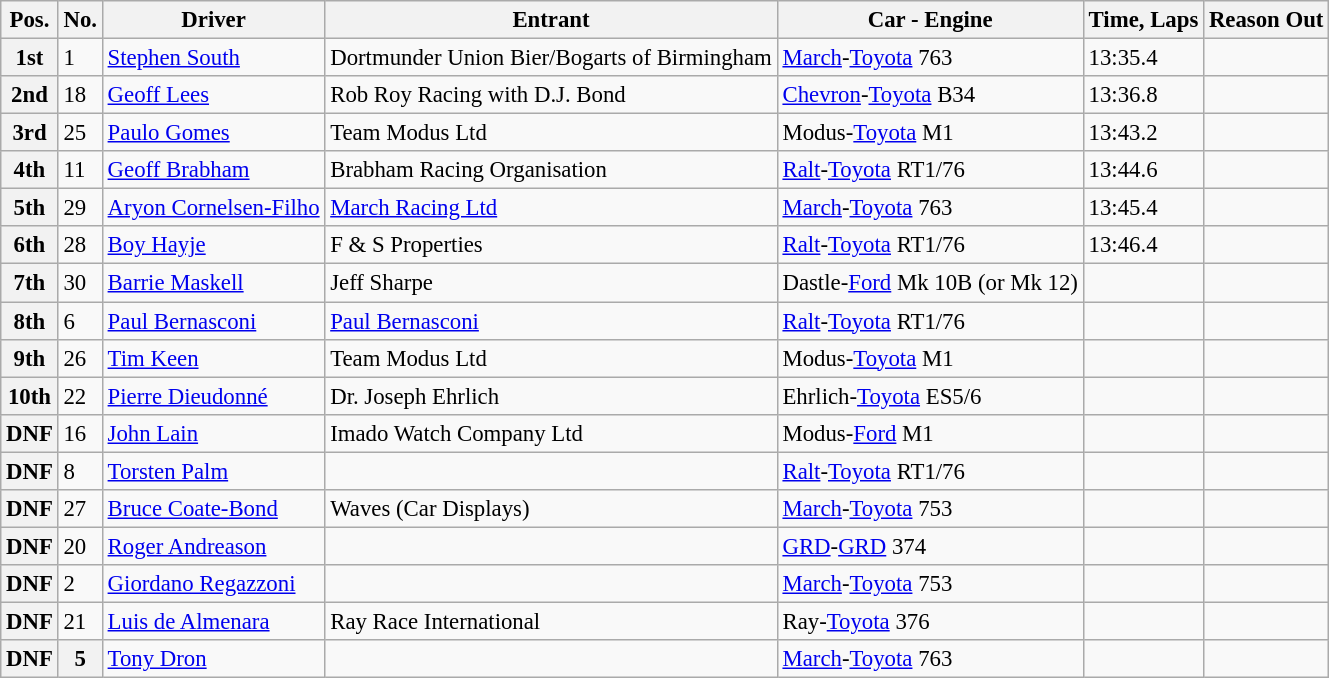<table class="wikitable" style="font-size: 95%">
<tr>
<th>Pos.</th>
<th>No.</th>
<th>Driver</th>
<th>Entrant</th>
<th>Car - Engine</th>
<th>Time, Laps</th>
<th>Reason Out</th>
</tr>
<tr>
<th>1st</th>
<td>1</td>
<td> <a href='#'>Stephen South</a></td>
<td>Dortmunder Union Bier/Bogarts of Birmingham</td>
<td><a href='#'>March</a>-<a href='#'>Toyota</a> 763</td>
<td>13:35.4</td>
<td></td>
</tr>
<tr>
<th>2nd</th>
<td>18</td>
<td> <a href='#'>Geoff Lees</a></td>
<td>Rob Roy Racing with D.J. Bond</td>
<td><a href='#'>Chevron</a>-<a href='#'>Toyota</a> B34</td>
<td>13:36.8</td>
<td></td>
</tr>
<tr>
<th>3rd</th>
<td>25</td>
<td> <a href='#'>Paulo Gomes</a></td>
<td>Team Modus Ltd</td>
<td>Modus-<a href='#'>Toyota</a> M1</td>
<td>13:43.2</td>
<td></td>
</tr>
<tr>
<th>4th</th>
<td>11</td>
<td> <a href='#'>Geoff Brabham</a></td>
<td>Brabham Racing Organisation</td>
<td><a href='#'>Ralt</a>-<a href='#'>Toyota</a> RT1/76</td>
<td>13:44.6</td>
<td></td>
</tr>
<tr>
<th>5th</th>
<td>29</td>
<td> <a href='#'>Aryon Cornelsen-Filho</a></td>
<td><a href='#'>March Racing Ltd</a></td>
<td><a href='#'>March</a>-<a href='#'>Toyota</a> 763</td>
<td>13:45.4</td>
<td></td>
</tr>
<tr>
<th>6th</th>
<td>28</td>
<td> <a href='#'>Boy Hayje</a></td>
<td>F & S Properties</td>
<td><a href='#'>Ralt</a>-<a href='#'>Toyota</a> RT1/76</td>
<td>13:46.4</td>
<td></td>
</tr>
<tr>
<th>7th</th>
<td>30</td>
<td> <a href='#'>Barrie Maskell</a></td>
<td>Jeff Sharpe</td>
<td>Dastle-<a href='#'>Ford</a> Mk 10B (or Mk 12)</td>
<td></td>
<td></td>
</tr>
<tr>
<th>8th</th>
<td>6</td>
<td> <a href='#'>Paul Bernasconi</a></td>
<td><a href='#'>Paul Bernasconi</a></td>
<td><a href='#'>Ralt</a>-<a href='#'>Toyota</a> RT1/76</td>
<td></td>
<td></td>
</tr>
<tr>
<th>9th</th>
<td>26</td>
<td> <a href='#'>Tim Keen</a></td>
<td>Team Modus Ltd</td>
<td>Modus-<a href='#'>Toyota</a> M1</td>
<td></td>
<td></td>
</tr>
<tr>
<th>10th</th>
<td>22</td>
<td> <a href='#'>Pierre Dieudonné</a></td>
<td>Dr. Joseph Ehrlich</td>
<td>Ehrlich-<a href='#'>Toyota</a> ES5/6</td>
<td></td>
<td></td>
</tr>
<tr>
<th>DNF</th>
<td>16</td>
<td> <a href='#'>John Lain</a></td>
<td>Imado Watch Company Ltd</td>
<td>Modus-<a href='#'>Ford</a> M1</td>
<td></td>
<td></td>
</tr>
<tr>
<th>DNF</th>
<td>8</td>
<td> <a href='#'>Torsten Palm</a></td>
<td></td>
<td><a href='#'>Ralt</a>-<a href='#'>Toyota</a> RT1/76</td>
<td></td>
<td></td>
</tr>
<tr>
<th>DNF</th>
<td>27</td>
<td> <a href='#'>Bruce Coate-Bond</a></td>
<td>Waves (Car Displays)</td>
<td><a href='#'>March</a>-<a href='#'>Toyota</a> 753</td>
<td></td>
<td></td>
</tr>
<tr>
<th>DNF</th>
<td>20</td>
<td> <a href='#'>Roger Andreason</a></td>
<td></td>
<td><a href='#'>GRD</a>-<a href='#'>GRD</a> 374</td>
<td></td>
</tr>
<tr>
<th>DNF</th>
<td>2</td>
<td> <a href='#'>Giordano Regazzoni</a></td>
<td></td>
<td><a href='#'>March</a>-<a href='#'>Toyota</a> 753</td>
<td></td>
<td></td>
</tr>
<tr>
<th>DNF</th>
<td>21</td>
<td> <a href='#'>Luis de Almenara</a></td>
<td>Ray Race International</td>
<td>Ray-<a href='#'>Toyota</a> 376</td>
<td></td>
<td></td>
</tr>
<tr>
<th>DNF</th>
<th>5</th>
<td> <a href='#'>Tony Dron</a></td>
<td></td>
<td><a href='#'>March</a>-<a href='#'>Toyota</a> 763</td>
<td></td>
<td></td>
</tr>
</table>
